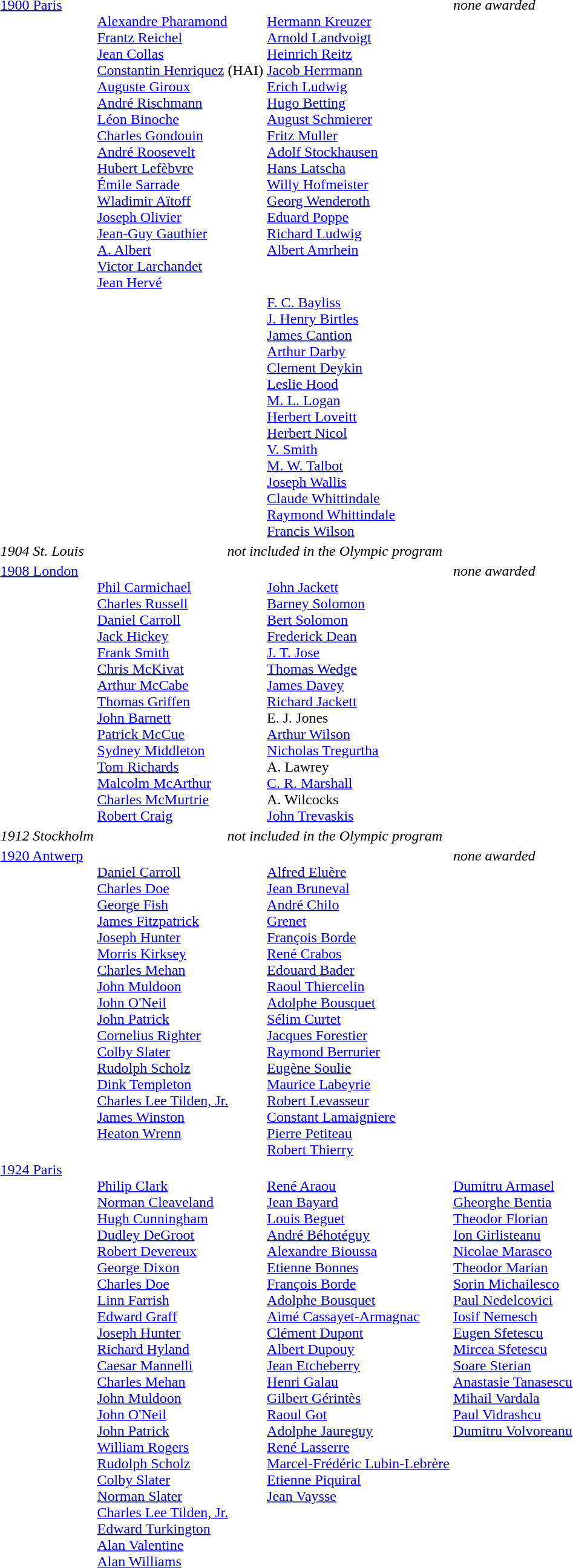<table>
<tr valign="top">
<td rowspan=2><a href='#'>1900 Paris</a><br></td>
<td rowspan=2 valign=top><br><a href='#'>Alexandre Pharamond</a><br><a href='#'>Frantz Reichel</a><br><a href='#'>Jean Collas</a><br><a href='#'>Constantin Henriquez</a> (HAI)<br><a href='#'>Auguste Giroux</a><br><a href='#'>André Rischmann</a><br><a href='#'>Léon Binoche</a><br><a href='#'>Charles Gondouin</a><br><a href='#'>André Roosevelt</a><br><a href='#'>Hubert Lefèbvre</a><br><a href='#'>Émile Sarrade</a><br><a href='#'>Wladimir Aïtoff</a><br><a href='#'>Joseph Olivier</a><br><a href='#'>Jean-Guy Gauthier</a><br><a href='#'>A. Albert</a><br><a href='#'>Victor Larchandet</a><br><a href='#'>Jean Hervé</a></td>
<td valign=top><br><a href='#'>Hermann Kreuzer</a><br><a href='#'>Arnold Landvoigt</a><br><a href='#'>Heinrich Reitz</a><br><a href='#'>Jacob Herrmann</a><br><a href='#'>Erich Ludwig</a><br><a href='#'>Hugo Betting</a><br><a href='#'>August Schmierer</a><br><a href='#'>Fritz Muller</a><br><a href='#'>Adolf Stockhausen</a><br><a href='#'>Hans Latscha</a><br><a href='#'>Willy Hofmeister</a><br><a href='#'>Georg Wenderoth</a><br><a href='#'>Eduard Poppe</a><br><a href='#'>Richard Ludwig</a><br><a href='#'>Albert Amrhein</a></td>
<td rowspan=2><em>none awarded</em></td>
</tr>
<tr valign="top">
<td valign=top><br><br><a href='#'>F. C. Bayliss</a><br><a href='#'>J. Henry Birtles</a><br><a href='#'>James Cantion</a><br><a href='#'>Arthur Darby</a><br><a href='#'>Clement Deykin</a><br><a href='#'>Leslie Hood</a><br><a href='#'>M. L. Logan</a><br><a href='#'>Herbert Loveitt</a><br><a href='#'>Herbert Nicol</a><br><a href='#'>V. Smith</a><br><a href='#'>M. W. Talbot</a><br><a href='#'>Joseph Wallis</a><br><a href='#'>Claude Whittindale</a><br><a href='#'>Raymond Whittindale</a><br><a href='#'>Francis Wilson</a></td>
</tr>
<tr valign="top">
<td><em>1904 St. Louis</em></td>
<td colspan=3 align=center><em>not included in the Olympic program</em></td>
</tr>
<tr valign="top">
<td><a href='#'>1908 London</a><br></td>
<td valign=top><br><a href='#'>Phil Carmichael</a><br><a href='#'>Charles Russell</a><br><a href='#'>Daniel Carroll</a><br><a href='#'>Jack Hickey</a><br><a href='#'>Frank Smith</a><br><a href='#'>Chris McKivat</a><br><a href='#'>Arthur McCabe</a><br><a href='#'>Thomas Griffen</a><br><a href='#'>John Barnett</a><br><a href='#'>Patrick McCue</a><br><a href='#'>Sydney Middleton</a><br><a href='#'>Tom Richards</a><br><a href='#'>Malcolm McArthur</a><br><a href='#'>Charles McMurtrie</a><br><a href='#'>Robert Craig</a></td>
<td valign=top><br><a href='#'>John Jackett</a><br><a href='#'>Barney Solomon</a><br><a href='#'>Bert Solomon</a><br><a href='#'>Frederick Dean</a><br><a href='#'>J. T. Jose</a><br><a href='#'>Thomas Wedge</a><br><a href='#'>James Davey</a><br><a href='#'>Richard Jackett</a><br>E. J. Jones<br><a href='#'>Arthur Wilson</a><br><a href='#'>Nicholas Tregurtha</a><br>A. Lawrey<br><a href='#'>C. R. Marshall</a><br>A. Wilcocks<br><a href='#'>John Trevaskis</a></td>
<td><em>none awarded</em></td>
</tr>
<tr valign="top">
<td><em>1912 Stockholm</em></td>
<td colspan=3 align=center><em>not included in the Olympic program</em></td>
</tr>
<tr valign="top">
<td><a href='#'>1920 Antwerp</a><br></td>
<td valign=top><br><a href='#'>Daniel Carroll</a><br><a href='#'>Charles Doe</a><br><a href='#'>George Fish</a><br><a href='#'>James Fitzpatrick</a><br><a href='#'>Joseph Hunter</a><br><a href='#'>Morris Kirksey</a><br><a href='#'>Charles Mehan</a><br><a href='#'>John Muldoon</a><br><a href='#'>John O'Neil</a><br><a href='#'>John Patrick</a><br><a href='#'>Cornelius Righter</a><br><a href='#'>Colby Slater</a><br><a href='#'>Rudolph Scholz</a><br><a href='#'>Dink Templeton</a><br><a href='#'>Charles Lee Tilden, Jr.</a><br><a href='#'>James Winston</a><br><a href='#'>Heaton Wrenn</a></td>
<td valign=top><br><a href='#'>Alfred Eluère</a><br><a href='#'>Jean Bruneval</a><br><a href='#'>André Chilo</a><br><a href='#'>Grenet</a><br><a href='#'>François Borde</a><br><a href='#'>René Crabos</a><br><a href='#'>Edouard Bader</a><br><a href='#'>Raoul Thiercelin</a><br><a href='#'>Adolphe Bousquet</a><br><a href='#'>Sélim Curtet</a><br><a href='#'>Jacques Forestier</a><br><a href='#'>Raymond Berrurier</a><br><a href='#'>Eugène Soulie</a><br><a href='#'>Maurice Labeyrie</a><br><a href='#'>Robert Levasseur</a><br><a href='#'>Constant Lamaigniere</a><br><a href='#'>Pierre Petiteau</a><br><a href='#'>Robert Thierry</a></td>
<td><em>none awarded</em></td>
</tr>
<tr valign="top">
<td><a href='#'>1924 Paris</a><br></td>
<td valign=top><br><a href='#'>Philip Clark</a><br><a href='#'>Norman Cleaveland</a><br><a href='#'>Hugh Cunningham</a><br><a href='#'>Dudley DeGroot</a><br><a href='#'>Robert Devereux</a><br><a href='#'>George Dixon</a><br><a href='#'>Charles Doe</a><br><a href='#'>Linn Farrish</a><br><a href='#'>Edward Graff</a><br><a href='#'>Joseph Hunter</a><br><a href='#'>Richard Hyland</a><br><a href='#'>Caesar Mannelli</a><br><a href='#'>Charles Mehan</a><br><a href='#'>John Muldoon</a><br><a href='#'>John O'Neil</a><br><a href='#'>John Patrick</a><br><a href='#'>William Rogers</a><br><a href='#'>Rudolph Scholz</a><br><a href='#'>Colby Slater</a><br><a href='#'>Norman Slater</a><br><a href='#'>Charles Lee Tilden, Jr.</a><br><a href='#'>Edward Turkington</a><br><a href='#'>Alan Valentine</a><br><a href='#'>Alan Williams</a></td>
<td valign=top><br><a href='#'>René Araou</a><br><a href='#'>Jean Bayard</a><br><a href='#'>Louis Beguet</a><br><a href='#'>André Béhotéguy</a><br><a href='#'>Alexandre Bioussa</a><br><a href='#'>Etienne Bonnes</a><br><a href='#'>François Borde</a><br><a href='#'>Adolphe Bousquet</a><br><a href='#'>Aimé Cassayet-Armagnac</a><br><a href='#'>Clément Dupont</a><br><a href='#'>Albert Dupouy</a><br><a href='#'>Jean Etcheberry</a><br><a href='#'>Henri Galau</a><br><a href='#'>Gilbert Gérintès</a><br><a href='#'>Raoul Got</a><br><a href='#'>Adolphe Jaureguy</a><br><a href='#'>René Lasserre</a><br><a href='#'>Marcel-Frédéric Lubin-Lebrère</a><br><a href='#'>Etienne Piquiral</a><br><a href='#'>Jean Vaysse</a></td>
<td valign=top><br><a href='#'>Dumitru Armasel</a><br><a href='#'>Gheorghe Bentia</a><br><a href='#'>Theodor Florian</a><br><a href='#'>Ion Girlisteanu</a><br><a href='#'>Nicolae Marasco</a><br><a href='#'>Theodor Marian</a><br><a href='#'>Sorin Michailesco</a><br><a href='#'>Paul Nedelcovici</a><br><a href='#'>Iosif Nemesch</a><br><a href='#'>Eugen Sfetescu</a><br><a href='#'>Mircea Sfetescu</a><br><a href='#'>Soare Sterian</a><br><a href='#'>Anastasie Tanasescu</a><br><a href='#'>Mihail Vardala</a><br><a href='#'>Paul Vidrashcu</a><br><a href='#'>Dumitru Volvoreanu</a></td>
</tr>
<tr valign="top">
</tr>
</table>
